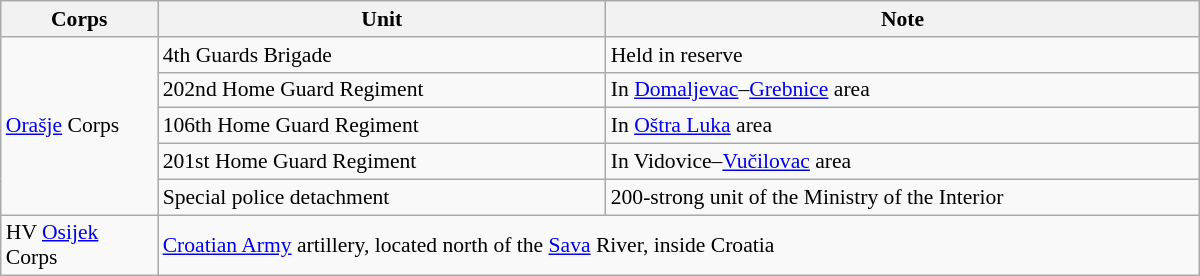<table class="plainrowheaders wikitable collapsible" style="cellspacing=2px; text-align:left; font-size:90%;" width=800px>
<tr style="font-size:100%; text-align:right;">
<th style="width:100px;" scope="col">Corps</th>
<th style="width:300px;" scope="col">Unit</th>
<th style="width:400px;" scope="col">Note</th>
</tr>
<tr>
<td rowspan=5><a href='#'>Orašje</a> Corps</td>
<td>4th Guards Brigade</td>
<td>Held in reserve</td>
</tr>
<tr>
<td>202nd Home Guard Regiment</td>
<td>In <a href='#'>Domaljevac</a>–<a href='#'>Grebnice</a> area</td>
</tr>
<tr>
<td>106th Home Guard Regiment</td>
<td>In <a href='#'>Oštra Luka</a> area</td>
</tr>
<tr>
<td>201st Home Guard Regiment</td>
<td>In Vidovice–<a href='#'>Vučilovac</a> area</td>
</tr>
<tr>
<td>Special police detachment</td>
<td>200-strong unit of the Ministry of the Interior</td>
</tr>
<tr>
<td>HV <a href='#'>Osijek</a> Corps</td>
<td colspan=2><a href='#'>Croatian Army</a> artillery, located north of the <a href='#'>Sava</a> River, inside Croatia</td>
</tr>
</table>
